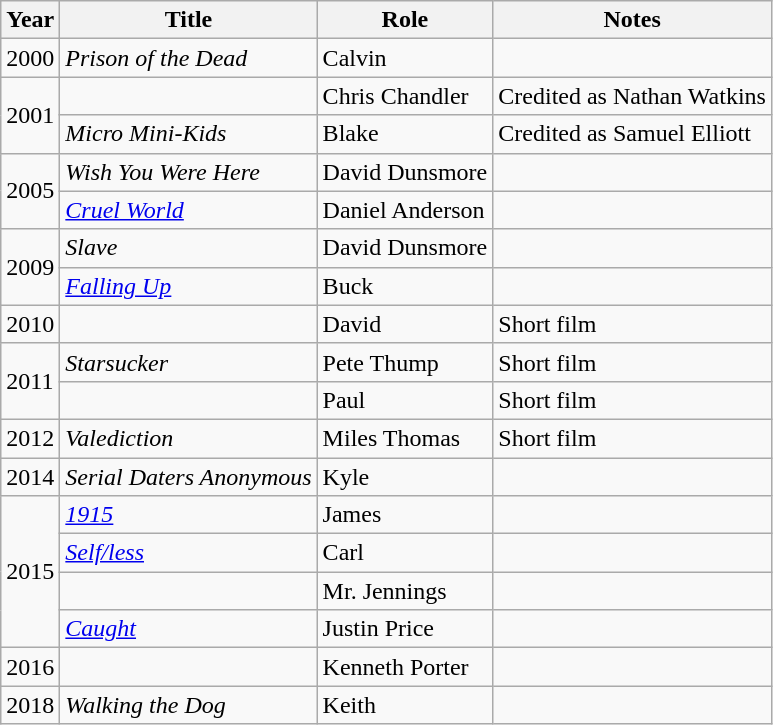<table class="wikitable sortable">
<tr>
<th>Year</th>
<th>Title</th>
<th>Role</th>
<th class="unsortable">Notes</th>
</tr>
<tr>
<td>2000</td>
<td><em>Prison of the Dead</em></td>
<td>Calvin</td>
<td></td>
</tr>
<tr>
<td rowspan="2">2001</td>
<td><em></em></td>
<td>Chris Chandler</td>
<td>Credited as Nathan Watkins</td>
</tr>
<tr>
<td><em>Micro Mini-Kids</em></td>
<td>Blake</td>
<td>Credited as Samuel Elliott</td>
</tr>
<tr>
<td rowspan="2">2005</td>
<td><em>Wish You Were Here</em></td>
<td>David Dunsmore</td>
<td></td>
</tr>
<tr>
<td><em><a href='#'>Cruel World</a></em></td>
<td>Daniel Anderson</td>
<td></td>
</tr>
<tr>
<td rowspan="2">2009</td>
<td><em>Slave</em></td>
<td>David Dunsmore</td>
<td></td>
</tr>
<tr>
<td><em><a href='#'>Falling Up</a></em></td>
<td>Buck</td>
<td></td>
</tr>
<tr>
<td>2010</td>
<td><em></em></td>
<td>David</td>
<td>Short film</td>
</tr>
<tr>
<td rowspan="2">2011</td>
<td><em>Starsucker</em></td>
<td>Pete Thump</td>
<td>Short film</td>
</tr>
<tr>
<td><em></em></td>
<td>Paul</td>
<td>Short film</td>
</tr>
<tr>
<td>2012</td>
<td><em>Valediction</em></td>
<td>Miles Thomas</td>
<td>Short film</td>
</tr>
<tr>
<td>2014</td>
<td><em>Serial Daters Anonymous</em></td>
<td>Kyle</td>
<td></td>
</tr>
<tr>
<td rowspan="4">2015</td>
<td><em><a href='#'>1915</a></em></td>
<td>James</td>
<td></td>
</tr>
<tr>
<td><em><a href='#'>Self/less</a></em></td>
<td>Carl</td>
<td></td>
</tr>
<tr>
<td><em></em></td>
<td>Mr. Jennings</td>
<td></td>
</tr>
<tr>
<td><em><a href='#'>Caught</a></em></td>
<td>Justin Price</td>
<td></td>
</tr>
<tr>
<td>2016</td>
<td><em></em></td>
<td>Kenneth Porter</td>
<td></td>
</tr>
<tr>
<td>2018</td>
<td><em> Walking the Dog</em></td>
<td>Keith</td>
<td></td>
</tr>
</table>
